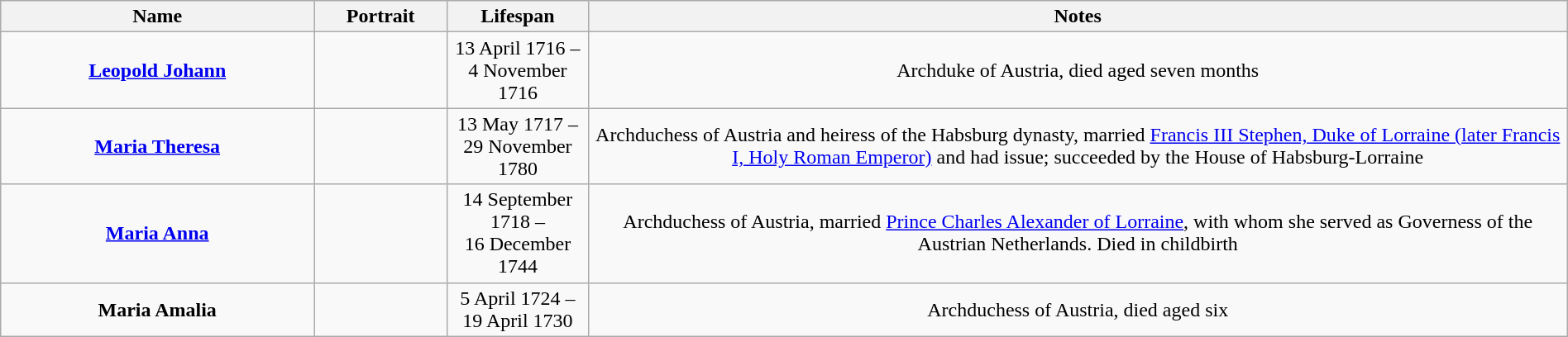<table style="text-align:center; width:100%" class="wikitable">
<tr>
<th width=20%>Name</th>
<th width="100">Portrait</th>
<th>Lifespan</th>
<th>Notes</th>
</tr>
<tr>
<td><strong><a href='#'>Leopold Johann</a></strong></td>
<td></td>
<td>13 April 1716 –<br>4 November 1716</td>
<td>Archduke of Austria, died aged seven months</td>
</tr>
<tr>
<td><strong><a href='#'>Maria Theresa</a></strong></td>
<td></td>
<td>13 May 1717 –<br>29 November 1780</td>
<td>Archduchess of Austria and heiress of the Habsburg dynasty, married <a href='#'>Francis III Stephen, Duke of Lorraine (later Francis I, Holy Roman Emperor)</a> and had issue; succeeded by the House of Habsburg-Lorraine</td>
</tr>
<tr>
<td><strong><a href='#'>Maria Anna</a></strong></td>
<td></td>
<td>14 September 1718 –<br>16 December 1744</td>
<td>Archduchess of Austria, married <a href='#'>Prince Charles Alexander of Lorraine</a>, with whom she served as Governess of the Austrian Netherlands. Died in childbirth</td>
</tr>
<tr>
<td><strong>Maria Amalia</strong></td>
<td></td>
<td>5 April 1724 –<br>19 April 1730</td>
<td>Archduchess of Austria, died aged six</td>
</tr>
</table>
